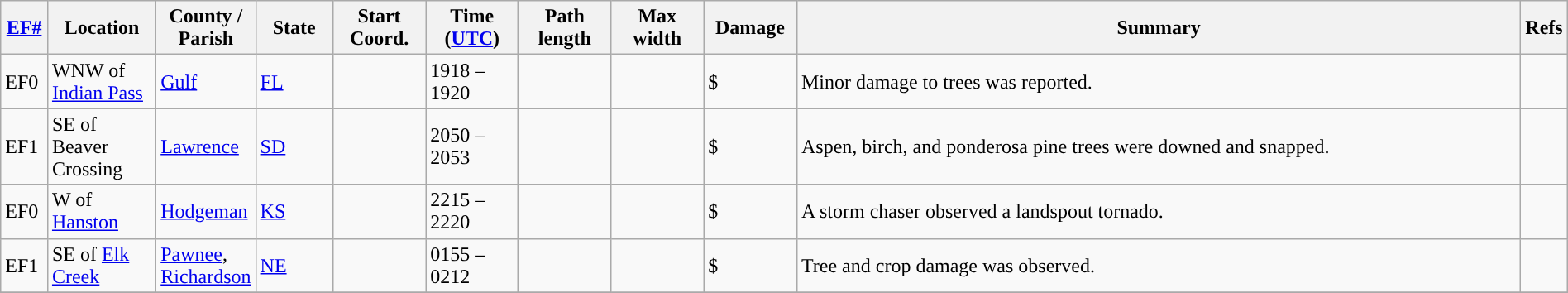<table class="wikitable sortable" style="width:100%;">
<tr>
<th scope="col" width="3%" align="center"><a href='#'>EF#</a></th>
<th scope="col" width="7%" align="center" class="unsortable">Location</th>
<th scope="col" width="6%" align="center" class="unsortable">County / Parish</th>
<th scope="col" width="5%" align="center">State</th>
<th scope="col" width="6%" align="center">Start Coord.</th>
<th scope="col" width="6%" align="center">Time (<a href='#'>UTC</a>)</th>
<th scope="col" width="6%" align="center">Path length</th>
<th scope="col" width="6%" align="center">Max width</th>
<th scope="col" width="6%" align="center">Damage</th>
<th scope="col" width="48%" class="unsortable" align="center">Summary</th>
<th scope="col" width="48%" class="unsortable" align="center">Refs</th>
</tr>
<tr>
<td>EF0</td>
<td>WNW of <a href='#'>Indian Pass</a></td>
<td><a href='#'>Gulf</a></td>
<td><a href='#'>FL</a></td>
<td></td>
<td>1918 – 1920</td>
<td></td>
<td></td>
<td>$</td>
<td>Minor damage to trees was reported.</td>
<td></td>
</tr>
<tr>
<td>EF1</td>
<td>SE of Beaver Crossing</td>
<td><a href='#'>Lawrence</a></td>
<td><a href='#'>SD</a></td>
<td></td>
<td>2050 – 2053</td>
<td></td>
<td></td>
<td>$</td>
<td>Aspen, birch, and ponderosa pine trees were downed and snapped.</td>
<td></td>
</tr>
<tr>
<td>EF0</td>
<td>W of <a href='#'>Hanston</a></td>
<td><a href='#'>Hodgeman</a></td>
<td><a href='#'>KS</a></td>
<td></td>
<td>2215 – 2220</td>
<td></td>
<td></td>
<td>$</td>
<td>A storm chaser observed a landspout tornado.</td>
<td></td>
</tr>
<tr>
<td>EF1</td>
<td>SE of <a href='#'>Elk Creek</a></td>
<td><a href='#'>Pawnee</a>, <a href='#'>Richardson</a></td>
<td><a href='#'>NE</a></td>
<td></td>
<td>0155 – 0212</td>
<td></td>
<td></td>
<td>$</td>
<td>Tree and crop damage was observed.</td>
<td></td>
</tr>
<tr>
</tr>
</table>
